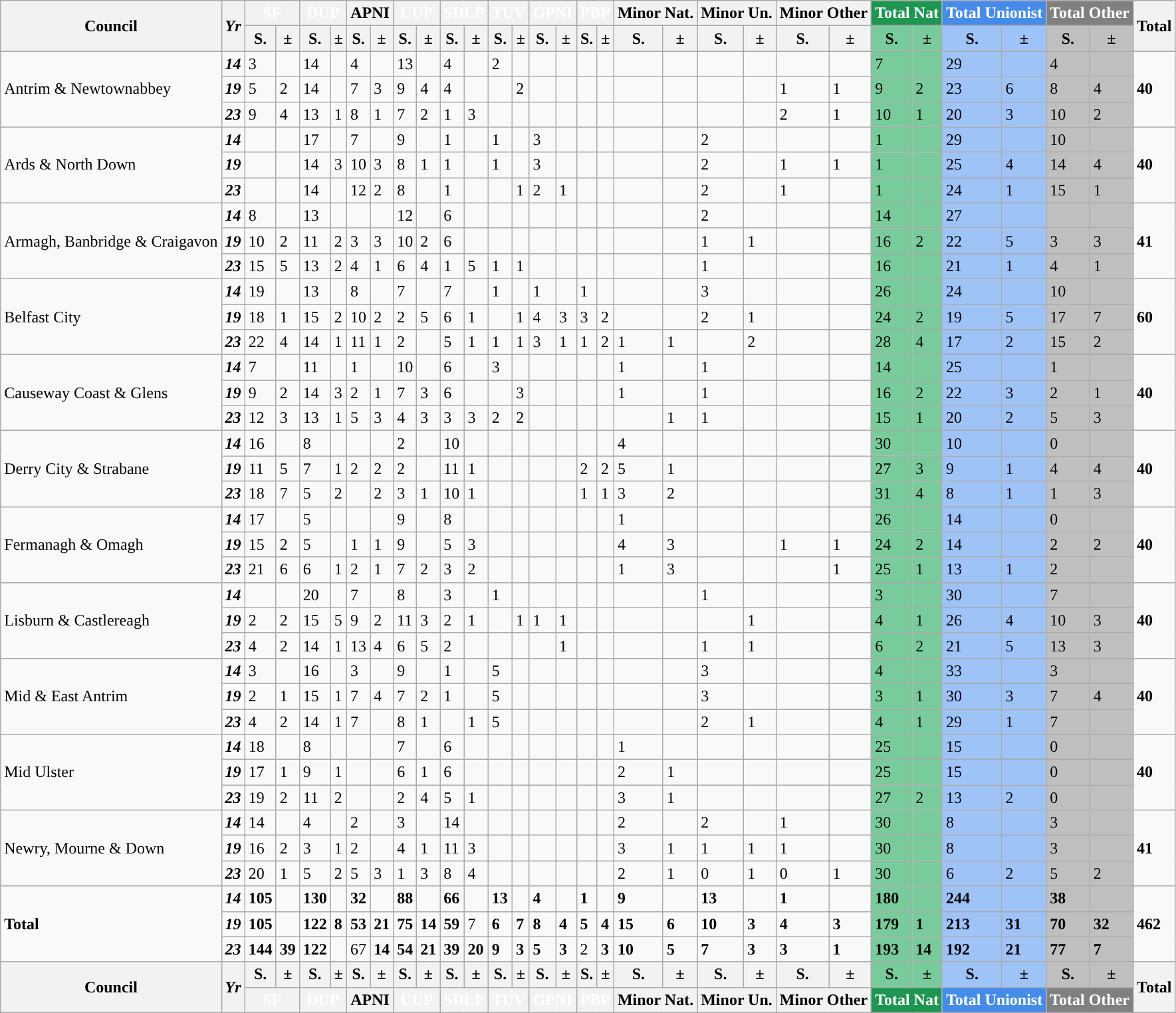<table class="wikitable">
<tr>
<th rowspan="2">Council</th>
<th rowspan="2"><em>Yr</em></th>
<th colspan="2" style="color:white; background:">SF</th>
<th colspan="2" style="color:white; background:">DUP</th>
<th colspan="2" style="background:">APNI</th>
<th colspan="2" style="color:white; background:">UUP</th>
<th colspan="2" style="color:white; background:">SDLP</th>
<th colspan="2" style="color:white; background:">TUV</th>
<th colspan="2" style="color:white; background:">GPNI</th>
<th colspan="2" style="color:white; background:">PBP</th>
<th colspan="2" style="background:">Minor Nat.</th>
<th colspan="2" style="background:">Minor Un.</th>
<th colspan="2" style="background:">Minor Other</th>
<th colspan="2" style="color:white; background:#1B9750;">Total Nat</th>
<th colspan="2" style="color:white; background:#448BEE;">Total Unionist</th>
<th colspan="2" style="color:white; background:#808080;">Total Other</th>
<th rowspan="2"><strong>Total</strong></th>
</tr>
<tr>
<th style:"background;>S.</th>
<th style:"background;>±</th>
<th style:"background;>S.</th>
<th style:"background;>±</th>
<th style:"background;>S.</th>
<th style:"background;>±</th>
<th style:"background;>S.</th>
<th style:"background;>±</th>
<th style:"background;>S.</th>
<th style:"background;>±</th>
<th style:"background;>S.</th>
<th style:"background;>±</th>
<th style:"background;>S.</th>
<th style:"background;>±</th>
<th style:"background;>S.</th>
<th style:"background;>±</th>
<th style="background:">S.</th>
<th style="background:">±</th>
<th style="background:">S.</th>
<th style="background:">±</th>
<th style="background:">S.</th>
<th style="background:">±</th>
<th style="background:#78CC9B;">S.</th>
<th style="background:#78CC9B;">±</th>
<th style="background:#9ec3f7;">S.</th>
<th style="background:#9ec3f7;">±</th>
<th style="background:#bfbfbf;">S.</th>
<th style="background:#bfbfbf;">±</th>
</tr>
<tr>
<td rowspan="3">Antrim & Newtownabbey</td>
<td><strong><em>14</em></strong></td>
<td style:"background;>3</td>
<td style:"background;></td>
<td style:"background;>14</td>
<td style:"background;></td>
<td style:"background;>4</td>
<td style:"background;></td>
<td style:"background;>13</td>
<td style:"background;></td>
<td style:"background;>4</td>
<td style:"background;></td>
<td style:"background;>2</td>
<td style:"background;></td>
<td style:"background;></td>
<td style:"background;></td>
<td style:"background;></td>
<td style:"background;></td>
<td style="background:"></td>
<td style="background:"></td>
<td style="background:"></td>
<td style="background:"></td>
<td style="background:"></td>
<td style="background:"></td>
<td style="background:#78CC9B;">7</td>
<td style="background:#78CC9B;"></td>
<td style="background:#9ec3f7;">29</td>
<td style="background:#9ec3f7;"></td>
<td style="background:#bfbfbf;">4</td>
<td style="background:#bfbfbf;"></td>
<td rowspan="3"><strong>40</strong></td>
</tr>
<tr>
<td><strong><em>19</em></strong></td>
<td style:"background;>5</td>
<td style:"background;>2</td>
<td style:"background;>14</td>
<td style:"background;></td>
<td style:"background;>7</td>
<td style:"background;>3</td>
<td style:"background;>9</td>
<td style:"background;>4</td>
<td style:"background;>4</td>
<td style:"background;></td>
<td style:"background;></td>
<td style:"background;>2</td>
<td style:"background;></td>
<td style:"background;></td>
<td style:"background;></td>
<td style:"background;></td>
<td style="background:"></td>
<td style="background:"></td>
<td style="background:"></td>
<td style="background:"></td>
<td style="background:">1</td>
<td style="background:">1</td>
<td style="background:#78CC9B;">9</td>
<td style="background:#78CC9B;">2</td>
<td style="background:#9ec3f7;">23</td>
<td style="background:#9ec3f7;">6</td>
<td style="background:#bfbfbf;">8</td>
<td style="background:#bfbfbf;">4</td>
</tr>
<tr>
<td><strong><em>23</em></strong></td>
<td style:"background;>9</td>
<td style:"background;>4</td>
<td style:"background;>13</td>
<td style:"background;>1</td>
<td style:"background;>8</td>
<td style:"background;>1</td>
<td style:"background;>7</td>
<td style:"background;>2</td>
<td style:"background;>1</td>
<td style:"background;>3</td>
<td style:"background;></td>
<td style:"background;></td>
<td style:"background;></td>
<td style:"background;></td>
<td style:"background;></td>
<td style:"background;></td>
<td style="background:"></td>
<td style="background:"></td>
<td style="background:"></td>
<td style="background:"></td>
<td style="background:">2</td>
<td style="background:">1</td>
<td style="background:#78CC9B;">10</td>
<td style="background:#78CC9B;">1</td>
<td style="background:#9ec3f7;">20</td>
<td style="background:#9ec3f7;">3</td>
<td style="background:#bfbfbf;">10</td>
<td style="background:#bfbfbf;">2</td>
</tr>
<tr>
<td rowspan="3">Ards & North Down</td>
<td><strong><em>14</em></strong></td>
<td style:"background;></td>
<td style:"background;></td>
<td style:"background;>17</td>
<td style:"background;></td>
<td style:"background;>7</td>
<td style:"background;></td>
<td style:"background;>9</td>
<td style:"background;></td>
<td style:"background;>1</td>
<td style:"background;></td>
<td style:"background;>1</td>
<td style:"background;></td>
<td style:"background;>3</td>
<td style:"background;></td>
<td style:"background;></td>
<td style:"background;></td>
<td style="background:"></td>
<td style="background:"></td>
<td style="background:">2</td>
<td style="background:"></td>
<td style="background:"></td>
<td style="background:"></td>
<td style="background:#78CC9B;">1</td>
<td style="background:#78CC9B;"></td>
<td style="background:#9ec3f7;">29</td>
<td style="background:#9ec3f7;"></td>
<td style="background:#bfbfbf;">10</td>
<td style="background:#bfbfbf;"></td>
<td rowspan="3"><strong>40</strong></td>
</tr>
<tr>
<td><strong><em>19</em></strong></td>
<td style:"background;></td>
<td style:"background;></td>
<td style:"background;>14</td>
<td style:"background;>3</td>
<td style:"background;>10</td>
<td style:"background;>3</td>
<td style:"background;>8</td>
<td style:"background;>1</td>
<td style:"background;>1</td>
<td style:"background;></td>
<td style:"background;>1</td>
<td style:"background;></td>
<td style:"background;>3</td>
<td style:"background;></td>
<td style:"background;></td>
<td style:"background;></td>
<td style="background:"></td>
<td style="background:"></td>
<td style="background:">2</td>
<td style="background:"></td>
<td style="background:">1</td>
<td style="background:">1</td>
<td style="background:#78CC9B;">1</td>
<td style="background:#78CC9B;"></td>
<td style="background:#9ec3f7;">25</td>
<td style="background:#9ec3f7;">4</td>
<td style="background:#bfbfbf;">14</td>
<td style="background:#bfbfbf;">4</td>
</tr>
<tr>
<td><strong><em>23</em></strong></td>
<td style:"background;></td>
<td style:"background;></td>
<td style:"background;>14</td>
<td style:"background;></td>
<td style:"background;>12</td>
<td style:"background;>2</td>
<td style:"background;>8</td>
<td style:"background;></td>
<td style:"background;>1</td>
<td style:"background;></td>
<td style:"background;></td>
<td style:"background;>1</td>
<td style:"background;>2</td>
<td style:"background;>1</td>
<td style:"background;></td>
<td style:"background;></td>
<td style="background:"></td>
<td style="background:"></td>
<td style="background:">2</td>
<td style="background:"></td>
<td style="background:">1</td>
<td style="background:"></td>
<td style="background:#78CC9B;">1</td>
<td style="background:#78CC9B;"></td>
<td style="background:#9ec3f7;">24</td>
<td style="background:#9ec3f7;">1</td>
<td style="background:#bfbfbf;">15</td>
<td style="background:#bfbfbf;">1</td>
</tr>
<tr>
<td rowspan="3">Armagh, Banbridge & Craigavon</td>
<td><strong><em>14</em></strong></td>
<td style:"background;>8</td>
<td style:"background;></td>
<td style:"background;>13</td>
<td style:"background;></td>
<td style:"background;></td>
<td style:"background;></td>
<td style:"background;>12</td>
<td style:"background;></td>
<td style:"background;>6</td>
<td style:"background;></td>
<td style:"background;></td>
<td style:"background;></td>
<td style:"background;></td>
<td style:"background;></td>
<td style:"background;></td>
<td style:"background;></td>
<td style="background:"></td>
<td style="background:"></td>
<td style="background:">2</td>
<td style="background:"></td>
<td style="background:"></td>
<td style="background:"></td>
<td style="background:#78CC9B;">14</td>
<td style="background:#78CC9B;"></td>
<td style="background:#9ec3f7;">27</td>
<td style="background:#9ec3f7;"></td>
<td style="background:#bfbfbf;"></td>
<td style="background:#bfbfbf;"></td>
<td rowspan="3"><strong>41</strong></td>
</tr>
<tr>
<td><strong><em>19</em></strong></td>
<td style:"background;>10</td>
<td style:"background;>2</td>
<td style:"background;>11</td>
<td style:"background;>2</td>
<td style:"background;>3</td>
<td style:"background;>3</td>
<td style:"background;>10</td>
<td style:"background;>2</td>
<td style:"background;>6</td>
<td style:"background;></td>
<td style:"background;></td>
<td style:"background;></td>
<td style:"background;></td>
<td style:"background;></td>
<td style:"background;></td>
<td style:"background;></td>
<td style="background:"></td>
<td style="background:"></td>
<td style="background:">1</td>
<td style="background:">1</td>
<td style="background:"></td>
<td style="background:"></td>
<td style="background:#78CC9B;">16</td>
<td style="background:#78CC9B;">2</td>
<td style="background:#9ec3f7;">22</td>
<td style="background:#9ec3f7;">5</td>
<td style="background:#bfbfbf;">3</td>
<td style="background:#bfbfbf;">3</td>
</tr>
<tr>
<td><strong><em>23</em></strong></td>
<td style:"background;>15</td>
<td style:"background;>5</td>
<td style:"background;>13</td>
<td style:"background;>2</td>
<td style:"background;>4</td>
<td style:"background;>1</td>
<td style:"background;>6</td>
<td style:"background;>4</td>
<td style:"background;>1</td>
<td style:"background;>5</td>
<td style:"background;>1</td>
<td style:"background;>1</td>
<td style:"background;></td>
<td style:"background;></td>
<td style:"background;></td>
<td style:"background;></td>
<td style="background:"></td>
<td style="background:"></td>
<td style="background:">1</td>
<td style="background:"></td>
<td style="background:"></td>
<td style="background:"></td>
<td style="background:#78CC9B;">16</td>
<td style="background:#78CC9B;"></td>
<td style="background:#9ec3f7;">21</td>
<td style="background:#9ec3f7;">1</td>
<td style="background:#bfbfbf;">4</td>
<td style="background:#bfbfbf;">1</td>
</tr>
<tr>
<td rowspan="3">Belfast City</td>
<td><strong><em>14</em></strong></td>
<td style:"background;>19</td>
<td style:"background;></td>
<td style:"background;>13</td>
<td style:"background;></td>
<td style:"background;>8</td>
<td style:"background;></td>
<td style:"background;>7</td>
<td style:"background;></td>
<td style:"background;>7</td>
<td style:"background;></td>
<td style:"background;>1</td>
<td style:"background;></td>
<td style:"background;>1</td>
<td style:"background;></td>
<td style:"background;>1</td>
<td style:"background;></td>
<td style="background:"></td>
<td style="background:"></td>
<td style="background:">3</td>
<td style="background:"></td>
<td style="background:"></td>
<td style="background:"></td>
<td style="background:#78CC9B;">26</td>
<td style="background:#78CC9B;"></td>
<td style="background:#9ec3f7;">24</td>
<td style="background:#9ec3f7;"></td>
<td style="background:#bfbfbf;">10</td>
<td style="background:#bfbfbf;"></td>
<td rowspan="3"><strong>60</strong></td>
</tr>
<tr>
<td><strong><em>19</em></strong></td>
<td style:"background;>18</td>
<td style:"background;>1</td>
<td style:"background;>15</td>
<td style:"background;>2</td>
<td style:"background;>10</td>
<td style:"background;>2</td>
<td style:"background;>2</td>
<td style:"background;>5</td>
<td style:"background;>6</td>
<td style:"background;>1</td>
<td style:"background;></td>
<td style:"background;>1</td>
<td style:"background;>4</td>
<td style:"background;>3</td>
<td style:"background;>3</td>
<td style:"background;>2</td>
<td style="background:"></td>
<td style="background:"></td>
<td style="background:">2</td>
<td style="background:">1</td>
<td style="background:"></td>
<td style="background:"></td>
<td style="background:#78CC9B;">24</td>
<td style="background:#78CC9B;">2</td>
<td style="background:#9ec3f7;">19</td>
<td style="background:#9ec3f7;">5</td>
<td style="background:#bfbfbf;">17</td>
<td style="background:#bfbfbf;">7</td>
</tr>
<tr>
<td><strong><em>23</em></strong></td>
<td style:"background;>22</td>
<td style:"background;>4</td>
<td style:"background;>14</td>
<td style:"background;>1</td>
<td style:"background;>11</td>
<td style:"background;>1</td>
<td style:"background;>2</td>
<td style:"background;></td>
<td style:"background;>5</td>
<td style:"background;>1</td>
<td style:"background;>1</td>
<td style:"background;>1</td>
<td style:"background;>3</td>
<td style:"background;>1</td>
<td style:"background;>1</td>
<td style:"background;>2</td>
<td style="background:">1</td>
<td style="background:">1</td>
<td style="background:"></td>
<td style="background:">2</td>
<td style="background:"></td>
<td style="background:"></td>
<td style="background:#78CC9B;">28</td>
<td style="background:#78CC9B;">4</td>
<td style="background:#9ec3f7;">17</td>
<td style="background:#9ec3f7;">2</td>
<td style="background:#bfbfbf;">15</td>
<td style="background:#bfbfbf;">2</td>
</tr>
<tr>
<td rowspan="3">Causeway Coast & Glens</td>
<td><strong><em>14</em></strong></td>
<td style:"background;>7</td>
<td style:"background;></td>
<td style:"background;>11</td>
<td style:"background;></td>
<td style:"background;>1</td>
<td style:"background;></td>
<td style:"background;>10</td>
<td style:"background;></td>
<td style:"background;>6</td>
<td style:"background;></td>
<td style:"background;>3</td>
<td style:"background;></td>
<td style:"background;></td>
<td style:"background;></td>
<td style:"background;></td>
<td style:"background;></td>
<td style="background:">1</td>
<td style="background:"></td>
<td style="background:">1</td>
<td style="background:"></td>
<td style="background:"></td>
<td style="background:"></td>
<td style="background:#78CC9B;">14</td>
<td style="background:#78CC9B;"></td>
<td style="background:#9ec3f7;">25</td>
<td style="background:#9ec3f7;"></td>
<td style="background:#bfbfbf;">1</td>
<td style="background:#bfbfbf;"></td>
<td rowspan="3"><strong>40</strong></td>
</tr>
<tr>
<td><strong><em>19</em></strong></td>
<td style:"background;>9</td>
<td style:"background;>2</td>
<td style:"background;>14</td>
<td style:"background;>3</td>
<td style:"background;>2</td>
<td style:"background;>1</td>
<td style:"background;>7</td>
<td style:"background;>3</td>
<td style:"background;>6</td>
<td style:"background;></td>
<td style:"background;></td>
<td style:"background;>3</td>
<td style:"background;></td>
<td style:"background;></td>
<td style:"background;></td>
<td style:"background;></td>
<td style="background:">1</td>
<td style="background:"></td>
<td style="background:">1</td>
<td style="background:"></td>
<td style="background:"></td>
<td style="background:"></td>
<td style="background:#78CC9B;">16</td>
<td style="background:#78CC9B;">2</td>
<td style="background:#9ec3f7;">22</td>
<td style="background:#9ec3f7;">3</td>
<td style="background:#bfbfbf;">2</td>
<td style="background:#bfbfbf;">1</td>
</tr>
<tr>
<td><strong><em>23</em></strong></td>
<td style:"background;>12</td>
<td style:"background;>3</td>
<td style:"background;>13</td>
<td style:"background;>1</td>
<td style:"background;>5</td>
<td style:"background;>3</td>
<td style:"background;>4</td>
<td style:"background;>3</td>
<td style:"background;>3</td>
<td style:"background;>3</td>
<td style:"background;>2</td>
<td style:"background;>2</td>
<td style:"background;></td>
<td style:"background;></td>
<td style:"background;></td>
<td style:"background;></td>
<td style="background:"></td>
<td style="background:">1</td>
<td style="background:">1</td>
<td style="background:"></td>
<td style="background:"></td>
<td style="background:"></td>
<td style="background:#78CC9B;">15</td>
<td style="background:#78CC9B;">1</td>
<td style="background:#9ec3f7;">20</td>
<td style="background:#9ec3f7;">2</td>
<td style="background:#bfbfbf;">5</td>
<td style="background:#bfbfbf;">3</td>
</tr>
<tr>
<td rowspan="3">Derry City & Strabane</td>
<td><strong><em>14</em></strong></td>
<td style:"background;>16</td>
<td style:"background;></td>
<td style:"background;>8</td>
<td style:"background;></td>
<td style:"background;></td>
<td style:"background;></td>
<td style:"background;>2</td>
<td style:"background;></td>
<td style:"background;>10</td>
<td style:"background;></td>
<td style:"background;></td>
<td style:"background;></td>
<td style:"background;></td>
<td style:"background;></td>
<td style:"background;></td>
<td style:"background;></td>
<td style="background:">4</td>
<td style="background:"></td>
<td style="background:"></td>
<td style="background:"></td>
<td style="background:"></td>
<td style="background:"></td>
<td style="background:#78CC9B;">30</td>
<td style="background:#78CC9B;"></td>
<td style="background:#9ec3f7;">10</td>
<td style="background:#9ec3f7;"></td>
<td style="background:#bfbfbf;">0</td>
<td style="background:#bfbfbf;"></td>
<td rowspan="3"><strong>40</strong></td>
</tr>
<tr>
<td><strong><em>19</em></strong></td>
<td style:"background;>11</td>
<td style:"background;>5</td>
<td style:"background;>7</td>
<td style:"background;>1</td>
<td style:"background;>2</td>
<td style:"background;>2</td>
<td style:"background;>2</td>
<td style:"background;></td>
<td style:"background;>11</td>
<td style:"background;>1</td>
<td style:"background;></td>
<td style:"background;></td>
<td style:"background;></td>
<td style:"background;></td>
<td style:"background;>2</td>
<td style:"background;>2</td>
<td style="background:">5</td>
<td style="background:">1</td>
<td style="background:"></td>
<td style="background:"></td>
<td style="background:"></td>
<td style="background:"></td>
<td style="background:#78CC9B;">27</td>
<td style="background:#78CC9B;">3</td>
<td style="background:#9ec3f7;">9</td>
<td style="background:#9ec3f7;">1</td>
<td style="background:#bfbfbf;">4</td>
<td style="background:#bfbfbf;">4</td>
</tr>
<tr>
<td><strong><em>23</em></strong></td>
<td style:"background;>18</td>
<td style:"background;>7</td>
<td style:"background;>5</td>
<td style:"background;>2</td>
<td style:"background;></td>
<td style:"background;>2</td>
<td style:"background;>3</td>
<td style:"background;>1</td>
<td style:"background;>10</td>
<td style:"background;>1</td>
<td style:"background;></td>
<td style:"background;></td>
<td style:"background;></td>
<td style:"background;></td>
<td style:"background;>1</td>
<td style:"background;>1</td>
<td style="background:">3</td>
<td style="background:">2</td>
<td style="background:"></td>
<td style="background:"></td>
<td style="background:"></td>
<td style="background:"></td>
<td style="background:#78CC9B;">31</td>
<td style="background:#78CC9B;">4</td>
<td style="background:#9ec3f7;">8</td>
<td style="background:#9ec3f7;">1</td>
<td style="background:#bfbfbf;">1</td>
<td style="background:#bfbfbf;">3</td>
</tr>
<tr>
<td rowspan="3">Fermanagh & Omagh</td>
<td><strong><em>14</em></strong></td>
<td style:"background;>17</td>
<td style:"background;></td>
<td style:"background;>5</td>
<td style:"background;></td>
<td style:"background;></td>
<td style:"background;></td>
<td style:"background;>9</td>
<td style:"background;></td>
<td style:"background;>8</td>
<td style:"background;></td>
<td style:"background;></td>
<td style:"background;></td>
<td style:"background;></td>
<td style:"background;></td>
<td style:"background;></td>
<td style:"background;></td>
<td style="background:">1</td>
<td style="background:"></td>
<td style="background:"></td>
<td style="background:"></td>
<td style="background:"></td>
<td style="background:"></td>
<td style="background:#78CC9B;">26</td>
<td style="background:#78CC9B;"></td>
<td style="background:#9ec3f7;">14</td>
<td style="background:#9ec3f7;"></td>
<td style="background:#bfbfbf;">0</td>
<td style="background:#bfbfbf;"></td>
<td rowspan="3"><strong>40</strong></td>
</tr>
<tr>
<td><strong><em>19</em></strong></td>
<td style:"background;>15</td>
<td style:"background;>2</td>
<td style:"background;>5</td>
<td style:"background;></td>
<td style:"background;>1</td>
<td style:"background;>1</td>
<td style:"background;>9</td>
<td style:"background;></td>
<td style:"background;>5</td>
<td style:"background;>3</td>
<td style:"background;></td>
<td style:"background;></td>
<td style:"background;></td>
<td style:"background;></td>
<td style:"background;></td>
<td style:"background;></td>
<td style="background:">4</td>
<td style="background:">3</td>
<td style="background:"></td>
<td style="background:"></td>
<td style="background:">1</td>
<td style="background:">1</td>
<td style="background:#78CC9B;">24</td>
<td style="background:#78CC9B;">2</td>
<td style="background:#9ec3f7;">14</td>
<td style="background:#9ec3f7;"></td>
<td style="background:#bfbfbf;">2</td>
<td style="background:#bfbfbf;">2</td>
</tr>
<tr>
<td><strong><em>23</em></strong></td>
<td style:"background;>21</td>
<td style:"background;>6</td>
<td style:"background;>6</td>
<td style:"background;>1</td>
<td style:"background;>2</td>
<td style:"background;>1</td>
<td style:"background;>7</td>
<td style:"background;>2</td>
<td style:"background;>3</td>
<td style:"background;>2</td>
<td style:"background;></td>
<td style:"background;></td>
<td style:"background;></td>
<td style:"background;></td>
<td style:"background;></td>
<td style:"background;></td>
<td style="background:">1</td>
<td style="background:">3</td>
<td style="background:"></td>
<td style="background:"></td>
<td style="background:"></td>
<td style="background:">1</td>
<td style="background:#78CC9B;">25</td>
<td style="background:#78CC9B;">1</td>
<td style="background:#9ec3f7;">13</td>
<td style="background:#9ec3f7;">1</td>
<td style="background:#bfbfbf;">2</td>
<td style="background:#bfbfbf;"></td>
</tr>
<tr>
<td rowspan="3">Lisburn & Castlereagh</td>
<td><strong><em>14</em></strong></td>
<td style:"background;></td>
<td style:"background;></td>
<td style:"background;>20</td>
<td style:"background;></td>
<td style:"background;>7</td>
<td style:"background;></td>
<td style:"background;>8</td>
<td style:"background;></td>
<td style:"background;>3</td>
<td style:"background;></td>
<td style:"background;>1</td>
<td style:"background;></td>
<td style:"background;></td>
<td style:"background;></td>
<td style:"background;></td>
<td style:"background;></td>
<td style="background:"></td>
<td style="background:"></td>
<td style="background:">1</td>
<td style="background:"></td>
<td style="background:"></td>
<td style="background:"></td>
<td style="background:#78CC9B;">3</td>
<td style="background:#78CC9B;"></td>
<td style="background:#9ec3f7;">30</td>
<td style="background:#9ec3f7;"></td>
<td style="background:#bfbfbf;">7</td>
<td style="background:#bfbfbf;"></td>
<td rowspan="3"><strong>40</strong></td>
</tr>
<tr>
<td><strong><em>19</em></strong></td>
<td style:"background;>2</td>
<td style:"background;>2</td>
<td style:"background;>15</td>
<td style:"background;>5</td>
<td style:"background;>9</td>
<td style:"background;>2</td>
<td style:"background;>11</td>
<td style:"background;>3</td>
<td style:"background;>2</td>
<td style:"background;>1</td>
<td style:"background;></td>
<td style:"background;>1</td>
<td style:"background;>1</td>
<td style:"background;>1</td>
<td style:"background;></td>
<td style:"background;></td>
<td style="background:"></td>
<td style="background:"></td>
<td style="background:"></td>
<td style="background:">1</td>
<td style="background:"></td>
<td style="background:"></td>
<td style="background:#78CC9B;">4</td>
<td style="background:#78CC9B;">1</td>
<td style="background:#9ec3f7;">26</td>
<td style="background:#9ec3f7;">4</td>
<td style="background:#bfbfbf;">10</td>
<td style="background:#bfbfbf;">3</td>
</tr>
<tr>
<td><strong><em>23</em></strong></td>
<td style:"background;>4</td>
<td style:"background;>2</td>
<td style:"background;>14</td>
<td style:"background;>1</td>
<td style:"background;>13</td>
<td style:"background;>4</td>
<td style:"background;>6</td>
<td style:"background;>5</td>
<td style:"background;>2</td>
<td style:"background;></td>
<td style:"background;></td>
<td style:"background;></td>
<td style:"background;></td>
<td style:"background;>1</td>
<td style:"background;></td>
<td style:"background;></td>
<td style="background:"></td>
<td style="background:"></td>
<td style="background:">1</td>
<td style="background:">1</td>
<td style="background:"></td>
<td style="background:"></td>
<td style="background:#78CC9B;">6</td>
<td style="background:#78CC9B;">2</td>
<td style="background:#9ec3f7;">21</td>
<td style="background:#9ec3f7;">5</td>
<td style="background:#bfbfbf;">13</td>
<td style="background:#bfbfbf;">3</td>
</tr>
<tr>
<td rowspan="3">Mid & East Antrim</td>
<td><strong><em>14</em></strong></td>
<td style:"background;>3</td>
<td style:"background;></td>
<td style:"background;>16</td>
<td style:"background;></td>
<td style:"background;>3</td>
<td style:"background;></td>
<td style:"background;>9</td>
<td style:"background;></td>
<td style:"background;>1</td>
<td style:"background;></td>
<td style:"background;>5</td>
<td style:"background;></td>
<td style:"background;></td>
<td style:"background;></td>
<td style:"background;></td>
<td style:"background;></td>
<td style="background:"></td>
<td style="background:"></td>
<td style="background:">3</td>
<td style="background:"></td>
<td style="background:"></td>
<td style="background:"></td>
<td style="background:#78CC9B;">4</td>
<td style="background:#78CC9B;"></td>
<td style="background:#9ec3f7;">33</td>
<td style="background:#9ec3f7;"></td>
<td style="background:#bfbfbf;">3</td>
<td style="background:#bfbfbf;"></td>
<td rowspan="3"><strong>40</strong></td>
</tr>
<tr>
<td><strong><em>19</em></strong></td>
<td style:"background;>2</td>
<td style:"background;>1</td>
<td style:"background;>15</td>
<td style:"background;>1</td>
<td style:"background;>7</td>
<td style:"background;>4</td>
<td style:"background;>7</td>
<td style:"background;>2</td>
<td style:"background;>1</td>
<td style:"background;></td>
<td style:"background;>5</td>
<td style:"background;></td>
<td style:"background;></td>
<td style:"background;></td>
<td style:"background;></td>
<td style:"background;></td>
<td style="background:"></td>
<td style="background:"></td>
<td style="background:">3</td>
<td style="background:"></td>
<td style="background:"></td>
<td style="background:"></td>
<td style="background:#78CC9B;">3</td>
<td style="background:#78CC9B;">1</td>
<td style="background:#9ec3f7;">30</td>
<td style="background:#9ec3f7;">3</td>
<td style="background:#bfbfbf;">7</td>
<td style="background:#bfbfbf;">4</td>
</tr>
<tr>
<td><strong><em>23</em></strong></td>
<td style:"background;>4</td>
<td style:"background;>2</td>
<td style:"background;>14</td>
<td style:"background;>1</td>
<td style:"background;>7</td>
<td style:"background;></td>
<td style:"background;>8</td>
<td style:"background;>1</td>
<td style:"background;></td>
<td style:"background;>1</td>
<td style:"background;>5</td>
<td style:"background;></td>
<td style:"background;></td>
<td style:"background;></td>
<td style:"background;></td>
<td style:"background;></td>
<td style="background:"></td>
<td style="background:"></td>
<td style="background:">2</td>
<td style="background:">1</td>
<td style="background:"></td>
<td style="background:"></td>
<td style="background:#78CC9B;">4</td>
<td style="background:#78CC9B;">1</td>
<td style="background:#9ec3f7;">29</td>
<td style="background:#9ec3f7;">1</td>
<td style="background:#bfbfbf;">7</td>
<td style="background:#bfbfbf;"></td>
</tr>
<tr>
<td rowspan="3">Mid Ulster</td>
<td><strong><em>14</em></strong></td>
<td style:"background;>18</td>
<td style:"background;></td>
<td style:"background;>8</td>
<td style:"background;></td>
<td style:"background;></td>
<td style:"background;></td>
<td style:"background;>7</td>
<td style:"background;></td>
<td style:"background;>6</td>
<td style:"background;></td>
<td style:"background;></td>
<td style:"background;></td>
<td style:"background;></td>
<td style:"background;></td>
<td style:"background;></td>
<td style:"background;></td>
<td style="background:">1</td>
<td style="background:"></td>
<td style="background:"></td>
<td style="background:"></td>
<td style="background:"></td>
<td style="background:"></td>
<td style="background:#78CC9B;">25</td>
<td style="background:#78CC9B;"></td>
<td style="background:#9ec3f7;">15</td>
<td style="background:#9ec3f7;"></td>
<td style="background:#bfbfbf;">0</td>
<td style="background:#bfbfbf;"></td>
<td rowspan="3"><strong>40</strong></td>
</tr>
<tr>
<td><strong><em>19</em></strong></td>
<td style:"background;>17</td>
<td style:"background;>1</td>
<td style:"background;>9</td>
<td style:"background;>1</td>
<td style:"background;></td>
<td style:"background;></td>
<td style:"background;>6</td>
<td style:"background;>1</td>
<td style:"background;>6</td>
<td style:"background;></td>
<td style:"background;></td>
<td style:"background;></td>
<td style:"background;></td>
<td style:"background;></td>
<td style:"background;></td>
<td style:"background;></td>
<td style="background:">2</td>
<td style="background:">1</td>
<td style="background:"></td>
<td style="background:"></td>
<td style="background:"></td>
<td style="background:"></td>
<td style="background:#78CC9B;">25</td>
<td style="background:#78CC9B;"></td>
<td style="background:#9ec3f7;">15</td>
<td style="background:#9ec3f7;"></td>
<td style="background:#bfbfbf;">0</td>
<td style="background:#bfbfbf;"></td>
</tr>
<tr>
<td><strong><em>23</em></strong></td>
<td style:"background;>19</td>
<td style:"background;>2</td>
<td style:"background;>11</td>
<td style:"background;>2</td>
<td style:"background;></td>
<td style:"background;></td>
<td style:"background;>2</td>
<td style:"background;>4</td>
<td style:"background;>5</td>
<td style:"background;>1</td>
<td style:"background;></td>
<td style:"background;></td>
<td style:"background;></td>
<td style:"background;></td>
<td style:"background;></td>
<td style:"background;></td>
<td style="background:">3</td>
<td style="background:">1</td>
<td style="background:"></td>
<td style="background:"></td>
<td style="background:"></td>
<td style="background:"></td>
<td style="background:#78CC9B;">27</td>
<td style="background:#78CC9B;">2</td>
<td style="background:#9ec3f7;">13</td>
<td style="background:#9ec3f7;">2</td>
<td style="background:#bfbfbf;">0</td>
<td style="background:#bfbfbf;"></td>
</tr>
<tr>
<td rowspan="3">Newry, Mourne & Down</td>
<td><strong><em>14</em></strong></td>
<td style:"background;>14</td>
<td style:"background;></td>
<td style:"background;>4</td>
<td style:"background;></td>
<td style:"background;>2</td>
<td style:"background;></td>
<td style:"background;>3</td>
<td style:"background;></td>
<td style:"background;>14</td>
<td style:"background;></td>
<td style:"background;></td>
<td style:"background;></td>
<td style:"background;></td>
<td style:"background;></td>
<td style:"background;></td>
<td style:"background;></td>
<td style="background:">2</td>
<td style="background:"></td>
<td style="background:">2</td>
<td style="background:"></td>
<td style="background:">1</td>
<td style="background:"></td>
<td style="background:#78CC9B;">30</td>
<td style="background:#78CC9B;"></td>
<td style="background:#9ec3f7;">8</td>
<td style="background:#9ec3f7;"></td>
<td style="background:#bfbfbf;">3</td>
<td style="background:#bfbfbf;"></td>
<td rowspan="3"><strong>41</strong></td>
</tr>
<tr>
<td><strong><em>19</em></strong></td>
<td style:"background;>16</td>
<td style:"background;>2</td>
<td style:"background;>3</td>
<td style:"background;>1</td>
<td style:"background;>2</td>
<td style:"background;></td>
<td style:"background;>4</td>
<td style:"background;>1</td>
<td style:"background;>11</td>
<td style:"background;>3</td>
<td style:"background;></td>
<td style:"background;></td>
<td style:"background;></td>
<td style:"background;></td>
<td style:"background;></td>
<td style:"background;></td>
<td style="background:">3</td>
<td style="background:">1</td>
<td style="background:">1</td>
<td style="background:">1</td>
<td style="background:">1</td>
<td style="background:"></td>
<td style="background:#78CC9B;">30</td>
<td style="background:#78CC9B;"></td>
<td style="background:#9ec3f7;">8</td>
<td style="background:#9ec3f7;"></td>
<td style="background:#bfbfbf;">3</td>
<td style="background:#bfbfbf;"></td>
</tr>
<tr>
<td><strong><em>23</em></strong></td>
<td style:"background;>20</td>
<td style:"background;>1</td>
<td style:"background;>5</td>
<td style:"background;>2</td>
<td style:"background;>5</td>
<td style:"background;>3</td>
<td style:"background;>1</td>
<td style:"background;>3</td>
<td style:"background;>8</td>
<td style:"background;>4</td>
<td style:"background;></td>
<td style:"background;></td>
<td style:"background;></td>
<td style:"background;></td>
<td style:"background;></td>
<td style:"background;></td>
<td style="background:">2</td>
<td style="background:">1</td>
<td style="background:">0</td>
<td style="background:">1</td>
<td style="background:">0</td>
<td style="background:">1</td>
<td style="background:#78CC9B;">30</td>
<td style="background:#78CC9B;"></td>
<td style="background:#9ec3f7;">6</td>
<td style="background:#9ec3f7;">2</td>
<td style="background:#bfbfbf;">5</td>
<td style="background:#bfbfbf;">2</td>
</tr>
<tr>
<td rowspan="3"><strong>Total</strong></td>
<td><strong><em>14</em></strong></td>
<td style:"background;><strong>105</strong></td>
<td style:"background;></td>
<td style:"background;><strong>130</strong></td>
<td style:"background;></td>
<td style:"background;><strong>32</strong></td>
<td style:"background;></td>
<td style:"background;><strong>88</strong></td>
<td style:"background;></td>
<td style:"background;><strong>66</strong></td>
<td style:"background;></td>
<td style:"background;><strong>13</strong></td>
<td style:"background;></td>
<td style:"background;><strong>4</strong></td>
<td style:"background;></td>
<td style:"background;><strong>1</strong></td>
<td style:"background;></td>
<td style="background:"><strong>9</strong></td>
<td style="background:"></td>
<td style="background:"><strong>13</strong></td>
<td style="background:"></td>
<td style="background:"><strong>1</strong></td>
<td style="background:"></td>
<td style="background:#78CC9B;"><strong>180</strong></td>
<td style="background:#78CC9B;"><strong></strong></td>
<td style="background:#9ec3f7;"><strong>244</strong></td>
<td style="background:#9ec3f7;"><strong></strong></td>
<td style="background:#bfbfbf;"><strong>38</strong></td>
<td style="background:#bfbfbf;"><strong></strong></td>
<td rowspan="3"><strong>462</strong></td>
</tr>
<tr>
<td><strong><em>19</em></strong></td>
<td style:"background;><strong>105</strong></td>
<td style:"background;></td>
<td style:"background;><strong>122</strong></td>
<td style:"background;><strong>8</strong></td>
<td style:"background;><strong>53</strong></td>
<td style:"background;><strong>21</strong></td>
<td style:"background;><strong>75</strong></td>
<td style:"background;><strong>14</strong></td>
<td style:"background;><strong>59</strong></td>
<td style:"background;>7</td>
<td style:"background;><strong>6</strong></td>
<td style:"background;><strong>7</strong></td>
<td style:"background;><strong>8</strong></td>
<td style:"background;><strong>4</strong></td>
<td style:"background;><strong>5</strong></td>
<td style:"background;><strong>4</strong></td>
<td style="background:"><strong>15</strong></td>
<td style="background:"><strong>6</strong></td>
<td style="background:"><strong>10</strong></td>
<td style="background:"><strong>3</strong></td>
<td style="background:"><strong>4</strong></td>
<td style="background:"><strong>3</strong></td>
<td style="background:#78CC9B;"><strong>179</strong></td>
<td style="background:#78CC9B;"><strong>1</strong></td>
<td style="background:#9ec3f7;"><strong>213</strong></td>
<td style="background:#9ec3f7;"><strong>31</strong></td>
<td style="background:#bfbfbf;"><strong>70</strong></td>
<td style="background:#bfbfbf;"><strong>32</strong></td>
</tr>
<tr>
<td><strong><em>23</em></strong></td>
<td style:"background;><strong>144</strong></td>
<td style:"background;><strong>39</strong></td>
<td style:"background;><strong>122</strong></td>
<td style:"background;></td>
<td style:"background;>67</td>
<td style:"background;><strong>14</strong></td>
<td style:"background;><strong>54</strong></td>
<td style:"background;><strong>21</strong></td>
<td style:"background;><strong>39</strong></td>
<td style:"background;><strong>20</strong></td>
<td style:"background;><strong>9</strong></td>
<td style:"background;><strong>3</strong></td>
<td style:"background;><strong>5</strong></td>
<td style:"background;><strong>3</strong></td>
<td style:"background;>2</td>
<td style:"background;><strong>3</strong></td>
<td style="background:"><strong>10</strong></td>
<td style="background:"><strong>5</strong></td>
<td style="background:"><strong>7</strong></td>
<td style="background:"><strong>3</strong></td>
<td style="background:"><strong>3</strong></td>
<td style="background:"><strong>1</strong></td>
<td style="background:#78CC9B;"><strong>193</strong></td>
<td style="background:#78CC9B;"><strong>14</strong></td>
<td style="background:#9ec3f7;"><strong>192</strong></td>
<td style="background:#9ec3f7;"><strong>21</strong></td>
<td style="background:#bfbfbf;"><strong>77</strong></td>
<td style="background:#bfbfbf;"><strong>7</strong></td>
</tr>
<tr>
<th rowspan="2">Council</th>
<th rowspan="2"><em>Yr</em></th>
<th style:"background;>S.</th>
<th style:"background;>±</th>
<th style:"background;>S.</th>
<th style:"background;>±</th>
<th style:"background;>S.</th>
<th style:"background;>±</th>
<th style:"background;>S.</th>
<th style:"background;>±</th>
<th style:"background;>S.</th>
<th style:"background;>±</th>
<th style:"background;>S.</th>
<th style:"background;>±</th>
<th style:"background;>S.</th>
<th style:"background;>±</th>
<th style:"background;>S.</th>
<th style:"background;>±</th>
<th style="background:">S.</th>
<th style="background:">±</th>
<th style="background:">S.</th>
<th style="background:">±</th>
<th style="background:">S.</th>
<th style="background:">±</th>
<th style="background:#78CC9B;">S.</th>
<th style="background:#78CC9B;">±</th>
<th style="background:#9ec3f7;">S.</th>
<th style="background:#9ec3f7;">±</th>
<th style="background:#bfbfbf;">S.</th>
<th style="background:#bfbfbf;">±</th>
<th rowspan="2"><strong>Total</strong></th>
</tr>
<tr>
<th colspan="2" style="color:white; background:">SF</th>
<th colspan="2" style="color:white; background:">DUP</th>
<th colspan="2" style="background:">APNI</th>
<th colspan="2" style="color:white; background:">UUP</th>
<th colspan="2" style="color:white; background:">SDLP</th>
<th colspan="2" style="color:white; background:">TUV</th>
<th colspan="2" style="color:white; background:">GPNI</th>
<th colspan="2" style="color:white; background:">PBP</th>
<th colspan="2" style="background:">Minor Nat.</th>
<th colspan="2" style="background:">Minor Un.</th>
<th colspan="2" style="background:">Minor Other</th>
<th colspan="2" style="color:white; background:#1B9750;">Total Nat</th>
<th colspan="2" style="color:white; background:#448BEE;">Total Unionist</th>
<th colspan="2" style="color:white; background:#808080;">Total Other</th>
</tr>
</table>
